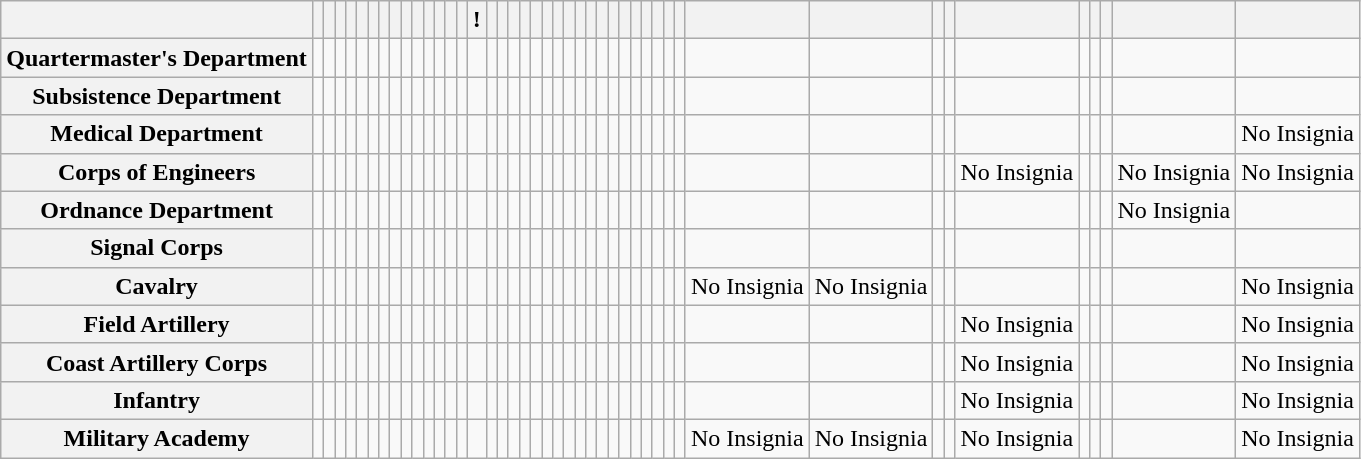<table Class="wikitable">
<tr style="text-align:center;">
<th></th>
<th><small></small></th>
<th><small></small></th>
<th><small></small></th>
<th><small></small></th>
<th><small></small></th>
<th><small></small></th>
<th><small></small></th>
<th><small></small></th>
<th><small></small></th>
<th><small></small></th>
<th><small></small></th>
<th><small></small></th>
<th><small></small></th>
<th><small></small></th>
<th>!<small></small></th>
<th><small></small></th>
<th><small></small></th>
<th><small></small></th>
<th><small></small></th>
<th><small></small></th>
<th><small></small></th>
<th><small></small></th>
<th><small></small></th>
<th><small></small></th>
<th><small></small></th>
<th><small></small></th>
<th><small></small></th>
<th><small></small></th>
<th><small></small></th>
<th><small></small></th>
<th><small></small></th>
<th><small></small></th>
<th><small></small></th>
<th><small></small></th>
<th><small></small></th>
<th><small></small></th>
<th><small></small></th>
<th><small></small></th>
<th><small></small></th>
<th><small></small></th>
<th><small></small></th>
<th><small></small></th>
<th><small></small></th>
</tr>
<tr>
<th>Quartermaster's Department</th>
<td></td>
<td></td>
<td></td>
<td></td>
<td></td>
<td></td>
<td></td>
<td></td>
<td></td>
<td></td>
<td></td>
<td></td>
<td></td>
<td></td>
<td></td>
<td></td>
<td></td>
<td></td>
<td></td>
<td></td>
<td></td>
<td></td>
<td></td>
<td></td>
<td></td>
<td></td>
<td></td>
<td></td>
<td></td>
<td></td>
<td></td>
<td></td>
<td></td>
<td></td>
<td></td>
<td></td>
<td></td>
<td></td>
<td></td>
<td></td>
<td></td>
<td></td>
<td></td>
</tr>
<tr>
<th>Subsistence Department</th>
<td></td>
<td></td>
<td></td>
<td></td>
<td></td>
<td></td>
<td></td>
<td></td>
<td></td>
<td></td>
<td></td>
<td></td>
<td></td>
<td></td>
<td></td>
<td></td>
<td></td>
<td></td>
<td></td>
<td></td>
<td></td>
<td></td>
<td></td>
<td></td>
<td></td>
<td></td>
<td></td>
<td></td>
<td></td>
<td></td>
<td></td>
<td></td>
<td></td>
<td></td>
<td></td>
<td></td>
<td></td>
<td></td>
<td></td>
<td></td>
<td></td>
<td></td>
<td></td>
</tr>
<tr>
<th>Medical Department</th>
<td></td>
<td></td>
<td></td>
<td></td>
<td></td>
<td></td>
<td></td>
<td></td>
<td></td>
<td></td>
<td></td>
<td></td>
<td></td>
<td></td>
<td></td>
<td></td>
<td></td>
<td></td>
<td></td>
<td></td>
<td></td>
<td></td>
<td></td>
<td></td>
<td></td>
<td></td>
<td></td>
<td></td>
<td></td>
<td></td>
<td></td>
<td></td>
<td></td>
<td></td>
<td></td>
<td></td>
<td></td>
<td></td>
<td></td>
<td></td>
<td></td>
<td></td>
<td>No Insignia</td>
</tr>
<tr>
<th>Corps of Engineers</th>
<td></td>
<td></td>
<td></td>
<td></td>
<td></td>
<td></td>
<td></td>
<td></td>
<td></td>
<td></td>
<td></td>
<td></td>
<td></td>
<td></td>
<td></td>
<td></td>
<td></td>
<td></td>
<td></td>
<td></td>
<td></td>
<td></td>
<td></td>
<td></td>
<td></td>
<td></td>
<td></td>
<td></td>
<td></td>
<td></td>
<td></td>
<td></td>
<td></td>
<td></td>
<td></td>
<td></td>
<td></td>
<td>No Insignia</td>
<td></td>
<td></td>
<td></td>
<td>No Insignia</td>
<td>No Insignia</td>
</tr>
<tr>
<th>Ordnance Department</th>
<td></td>
<td></td>
<td></td>
<td></td>
<td></td>
<td></td>
<td></td>
<td></td>
<td></td>
<td></td>
<td></td>
<td></td>
<td></td>
<td></td>
<td></td>
<td></td>
<td></td>
<td></td>
<td></td>
<td></td>
<td></td>
<td></td>
<td></td>
<td></td>
<td></td>
<td></td>
<td></td>
<td></td>
<td></td>
<td></td>
<td></td>
<td></td>
<td></td>
<td></td>
<td></td>
<td></td>
<td></td>
<td></td>
<td></td>
<td></td>
<td></td>
<td>No Insignia</td>
<td></td>
</tr>
<tr>
<th>Signal Corps</th>
<td></td>
<td></td>
<td></td>
<td></td>
<td></td>
<td></td>
<td></td>
<td></td>
<td></td>
<td></td>
<td></td>
<td></td>
<td></td>
<td></td>
<td></td>
<td></td>
<td></td>
<td></td>
<td></td>
<td></td>
<td></td>
<td></td>
<td></td>
<td></td>
<td></td>
<td></td>
<td></td>
<td></td>
<td></td>
<td></td>
<td></td>
<td></td>
<td></td>
<td></td>
<td></td>
<td></td>
<td></td>
<td></td>
<td></td>
<td></td>
<td></td>
<td></td>
<td></td>
</tr>
<tr>
<th>Cavalry</th>
<td></td>
<td></td>
<td></td>
<td></td>
<td></td>
<td></td>
<td></td>
<td></td>
<td></td>
<td></td>
<td></td>
<td></td>
<td></td>
<td></td>
<td></td>
<td></td>
<td></td>
<td></td>
<td></td>
<td></td>
<td></td>
<td></td>
<td></td>
<td></td>
<td></td>
<td></td>
<td></td>
<td></td>
<td></td>
<td></td>
<td></td>
<td></td>
<td></td>
<td>No Insignia</td>
<td>No Insignia</td>
<td></td>
<td></td>
<td></td>
<td></td>
<td></td>
<td></td>
<td></td>
<td>No Insignia</td>
</tr>
<tr>
<th>Field Artillery</th>
<td></td>
<td></td>
<td></td>
<td></td>
<td></td>
<td></td>
<td></td>
<td></td>
<td></td>
<td></td>
<td></td>
<td></td>
<td></td>
<td></td>
<td></td>
<td></td>
<td></td>
<td></td>
<td></td>
<td></td>
<td></td>
<td></td>
<td></td>
<td></td>
<td></td>
<td></td>
<td></td>
<td></td>
<td></td>
<td></td>
<td></td>
<td></td>
<td></td>
<td></td>
<td></td>
<td></td>
<td></td>
<td>No Insignia</td>
<td></td>
<td></td>
<td></td>
<td></td>
<td>No Insignia</td>
</tr>
<tr>
<th>Coast Artillery Corps</th>
<td></td>
<td></td>
<td></td>
<td></td>
<td></td>
<td></td>
<td></td>
<td></td>
<td></td>
<td></td>
<td></td>
<td></td>
<td></td>
<td></td>
<td></td>
<td></td>
<td></td>
<td></td>
<td></td>
<td></td>
<td></td>
<td></td>
<td></td>
<td></td>
<td></td>
<td></td>
<td></td>
<td></td>
<td></td>
<td></td>
<td></td>
<td></td>
<td></td>
<td></td>
<td></td>
<td></td>
<td></td>
<td>No Insignia</td>
<td></td>
<td></td>
<td></td>
<td></td>
<td>No Insignia</td>
</tr>
<tr>
<th>Infantry</th>
<td></td>
<td></td>
<td></td>
<td></td>
<td></td>
<td></td>
<td></td>
<td></td>
<td></td>
<td></td>
<td></td>
<td></td>
<td></td>
<td></td>
<td></td>
<td></td>
<td></td>
<td></td>
<td></td>
<td></td>
<td></td>
<td></td>
<td></td>
<td></td>
<td></td>
<td></td>
<td></td>
<td></td>
<td></td>
<td></td>
<td></td>
<td></td>
<td></td>
<td></td>
<td></td>
<td></td>
<td></td>
<td>No Insignia</td>
<td></td>
<td></td>
<td></td>
<td></td>
<td>No Insignia</td>
</tr>
<tr>
<th>Military Academy</th>
<td></td>
<td></td>
<td></td>
<td></td>
<td></td>
<td></td>
<td></td>
<td></td>
<td></td>
<td></td>
<td></td>
<td></td>
<td></td>
<td></td>
<td></td>
<td></td>
<td></td>
<td></td>
<td></td>
<td></td>
<td></td>
<td></td>
<td></td>
<td></td>
<td></td>
<td></td>
<td></td>
<td></td>
<td></td>
<td></td>
<td></td>
<td></td>
<td></td>
<td>No Insignia</td>
<td>No Insignia</td>
<td></td>
<td></td>
<td>No Insignia</td>
<td></td>
<td></td>
<td></td>
<td></td>
<td>No Insignia</td>
</tr>
</table>
